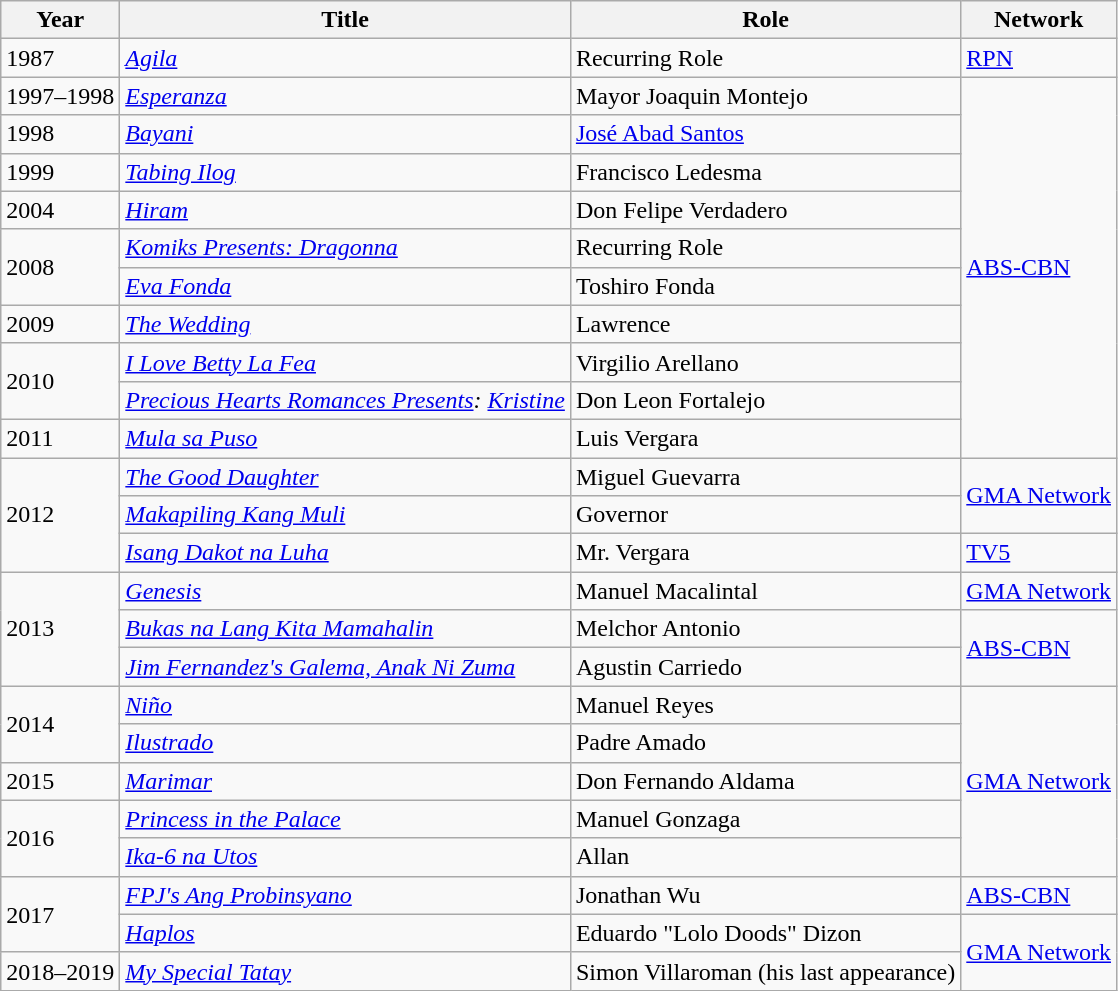<table class="wikitable">
<tr>
<th>Year</th>
<th>Title</th>
<th>Role</th>
<th>Network</th>
</tr>
<tr>
<td>1987</td>
<td><em><a href='#'>Agila</a></em></td>
<td>Recurring Role</td>
<td><a href='#'>RPN</a></td>
</tr>
<tr>
<td>1997–1998</td>
<td><em><a href='#'>Esperanza</a></em></td>
<td>Mayor Joaquin Montejo</td>
<td rowspan="10"><a href='#'>ABS-CBN</a></td>
</tr>
<tr>
<td>1998</td>
<td><em><a href='#'>Bayani</a></em></td>
<td><a href='#'>José Abad Santos</a></td>
</tr>
<tr>
<td>1999</td>
<td><em><a href='#'>Tabing Ilog</a></em></td>
<td>Francisco Ledesma</td>
</tr>
<tr>
<td>2004</td>
<td><em><a href='#'>Hiram</a></em></td>
<td>Don Felipe Verdadero</td>
</tr>
<tr>
<td rowspan="2">2008</td>
<td><em><a href='#'>Komiks Presents: Dragonna</a></em></td>
<td>Recurring Role</td>
</tr>
<tr>
<td><em><a href='#'>Eva Fonda</a></em></td>
<td>Toshiro Fonda</td>
</tr>
<tr>
<td>2009</td>
<td><em><a href='#'>The Wedding</a></em></td>
<td>Lawrence</td>
</tr>
<tr>
<td rowspan="2">2010</td>
<td><em><a href='#'>I Love Betty La Fea</a></em></td>
<td>Virgilio Arellano</td>
</tr>
<tr>
<td><em><a href='#'>Precious Hearts Romances Presents</a>: <a href='#'>Kristine</a></em></td>
<td>Don Leon Fortalejo</td>
</tr>
<tr>
<td>2011</td>
<td><em><a href='#'>Mula sa Puso</a></em></td>
<td>Luis Vergara</td>
</tr>
<tr>
<td rowspan="3">2012</td>
<td><em><a href='#'>The Good Daughter</a></em></td>
<td>Miguel Guevarra</td>
<td rowspan="2"><a href='#'>GMA Network</a></td>
</tr>
<tr>
<td><em><a href='#'>Makapiling Kang Muli</a></em></td>
<td>Governor</td>
</tr>
<tr>
<td><em><a href='#'>Isang Dakot na Luha</a></em></td>
<td>Mr. Vergara</td>
<td><a href='#'>TV5</a></td>
</tr>
<tr>
<td rowspan="3">2013</td>
<td><em><a href='#'>Genesis</a></em></td>
<td>Manuel Macalintal</td>
<td><a href='#'>GMA Network</a></td>
</tr>
<tr>
<td><em><a href='#'>Bukas na Lang Kita Mamahalin</a></em></td>
<td>Melchor Antonio</td>
<td rowspan="2"><a href='#'>ABS-CBN</a></td>
</tr>
<tr>
<td><em><a href='#'>Jim Fernandez's Galema, Anak Ni Zuma</a></em></td>
<td>Agustin Carriedo</td>
</tr>
<tr>
<td rowspan="2">2014</td>
<td><em><a href='#'>Niño</a></em></td>
<td>Manuel Reyes</td>
<td rowspan="5"><a href='#'>GMA Network</a></td>
</tr>
<tr>
<td><em><a href='#'>Ilustrado</a></em></td>
<td>Padre Amado</td>
</tr>
<tr>
<td>2015</td>
<td><em><a href='#'>Marimar</a></em></td>
<td>Don Fernando Aldama</td>
</tr>
<tr>
<td rowspan="2">2016</td>
<td><em><a href='#'>Princess in the Palace</a></em></td>
<td>Manuel Gonzaga</td>
</tr>
<tr>
<td><em><a href='#'>Ika-6 na Utos</a></em></td>
<td>Allan</td>
</tr>
<tr>
<td rowspan="2">2017</td>
<td><em><a href='#'>FPJ's Ang Probinsyano</a></em></td>
<td>Jonathan Wu</td>
<td><a href='#'>ABS-CBN</a></td>
</tr>
<tr>
<td><em><a href='#'>Haplos</a></em></td>
<td>Eduardo "Lolo Doods" Dizon</td>
<td rowspan="2"><a href='#'>GMA Network</a></td>
</tr>
<tr>
<td>2018–2019</td>
<td><em><a href='#'>My Special Tatay</a></em></td>
<td>Simon Villaroman (his last appearance)</td>
</tr>
</table>
